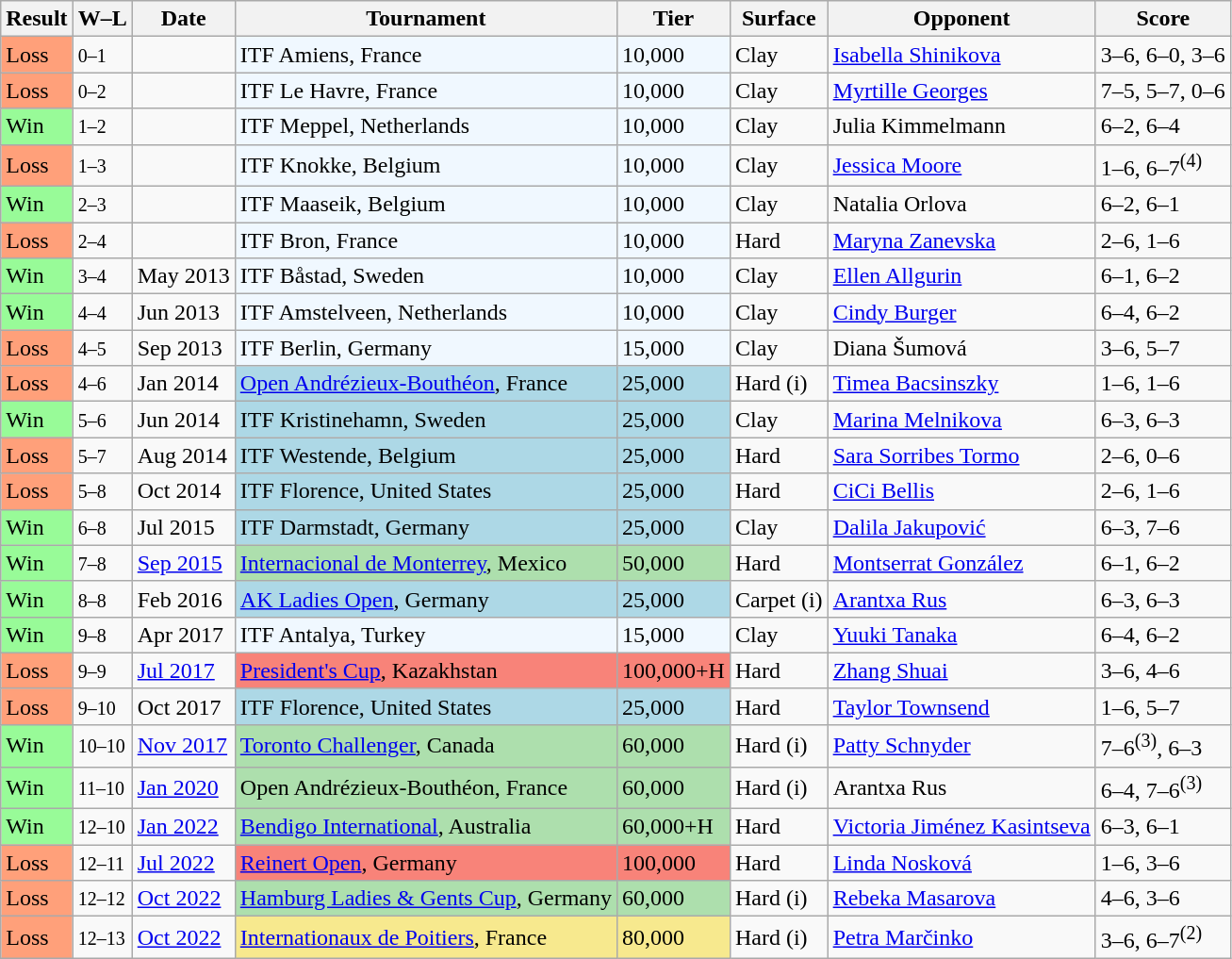<table class="sortable wikitable">
<tr>
<th>Result</th>
<th class="unsortable">W–L</th>
<th>Date</th>
<th>Tournament</th>
<th>Tier</th>
<th>Surface</th>
<th>Opponent</th>
<th class="unsortable">Score</th>
</tr>
<tr>
<td bgcolor="FFA07A">Loss</td>
<td><small>0–1</small></td>
<td></td>
<td style="background:#f0f8ff;">ITF Amiens, France</td>
<td style="background:#f0f8ff;">10,000</td>
<td>Clay</td>
<td> <a href='#'>Isabella Shinikova</a></td>
<td>3–6, 6–0, 3–6</td>
</tr>
<tr>
<td bgcolor="FFA07A">Loss</td>
<td><small>0–2</small></td>
<td></td>
<td style="background:#f0f8ff;">ITF Le Havre, France</td>
<td style="background:#f0f8ff;">10,000</td>
<td>Clay</td>
<td> <a href='#'>Myrtille Georges</a></td>
<td>7–5, 5–7, 0–6</td>
</tr>
<tr>
<td bgcolor="98FB98">Win</td>
<td><small>1–2</small></td>
<td></td>
<td style="background:#f0f8ff;">ITF Meppel, Netherlands</td>
<td style="background:#f0f8ff;">10,000</td>
<td>Clay</td>
<td> Julia Kimmelmann</td>
<td>6–2, 6–4</td>
</tr>
<tr>
<td bgcolor="FFA07A">Loss</td>
<td><small>1–3</small></td>
<td></td>
<td style="background:#f0f8ff;">ITF Knokke, Belgium</td>
<td style="background:#f0f8ff;">10,000</td>
<td>Clay</td>
<td> <a href='#'>Jessica Moore</a></td>
<td>1–6, 6–7<sup>(4)</sup></td>
</tr>
<tr>
<td bgcolor="98FB98">Win</td>
<td><small>2–3</small></td>
<td></td>
<td style="background:#f0f8ff;">ITF Maaseik, Belgium</td>
<td style="background:#f0f8ff;">10,000</td>
<td>Clay</td>
<td> Natalia Orlova</td>
<td>6–2, 6–1</td>
</tr>
<tr>
<td bgcolor="FFA07A">Loss</td>
<td><small>2–4</small></td>
<td></td>
<td style="background:#f0f8ff;">ITF Bron, France</td>
<td style="background:#f0f8ff;">10,000</td>
<td>Hard</td>
<td> <a href='#'>Maryna Zanevska</a></td>
<td>2–6, 1–6</td>
</tr>
<tr>
<td bgcolor="98FB98">Win</td>
<td><small>3–4</small></td>
<td>May 2013</td>
<td style="background:#f0f8ff;">ITF Båstad, Sweden</td>
<td style="background:#f0f8ff;">10,000</td>
<td>Clay</td>
<td> <a href='#'>Ellen Allgurin</a></td>
<td>6–1, 6–2</td>
</tr>
<tr>
<td bgcolor="98FB98">Win</td>
<td><small>4–4</small></td>
<td>Jun 2013</td>
<td style="background:#f0f8ff;">ITF Amstelveen, Netherlands</td>
<td style="background:#f0f8ff;">10,000</td>
<td>Clay</td>
<td> <a href='#'>Cindy Burger</a></td>
<td>6–4, 6–2</td>
</tr>
<tr>
<td bgcolor="FFA07A">Loss</td>
<td><small>4–5</small></td>
<td>Sep 2013</td>
<td style="background:#f0f8ff;">ITF Berlin, Germany</td>
<td style="background:#f0f8ff;">15,000</td>
<td>Clay</td>
<td> Diana Šumová</td>
<td>3–6, 5–7</td>
</tr>
<tr>
<td bgcolor="FFA07A">Loss</td>
<td><small>4–6</small></td>
<td>Jan 2014</td>
<td style="background:lightblue;"><a href='#'>Open Andrézieux-Bouthéon</a>, France</td>
<td style="background:lightblue;">25,000</td>
<td>Hard (i)</td>
<td> <a href='#'>Timea Bacsinszky</a></td>
<td>1–6, 1–6</td>
</tr>
<tr>
<td bgcolor="98FB98">Win</td>
<td><small>5–6</small></td>
<td>Jun 2014</td>
<td bgcolor="lightblue">ITF Kristinehamn, Sweden</td>
<td bgcolor="lightblue">25,000</td>
<td>Clay</td>
<td> <a href='#'>Marina Melnikova</a></td>
<td>6–3, 6–3</td>
</tr>
<tr>
<td bgcolor="FFA07A">Loss</td>
<td><small>5–7</small></td>
<td>Aug 2014</td>
<td style="background:lightblue;">ITF Westende, Belgium</td>
<td style="background:lightblue;">25,000</td>
<td>Hard</td>
<td> <a href='#'>Sara Sorribes Tormo</a></td>
<td>2–6, 0–6</td>
</tr>
<tr>
<td bgcolor="FFA07A">Loss</td>
<td><small>5–8</small></td>
<td>Oct 2014</td>
<td style="background:lightblue;">ITF Florence, United States</td>
<td style="background:lightblue;">25,000</td>
<td>Hard</td>
<td> <a href='#'>CiCi Bellis</a></td>
<td>2–6, 1–6</td>
</tr>
<tr>
<td bgcolor="98FB98">Win</td>
<td><small>6–8</small></td>
<td>Jul 2015</td>
<td style="background:lightblue;">ITF Darmstadt, Germany</td>
<td style="background:lightblue;">25,000</td>
<td>Clay</td>
<td> <a href='#'>Dalila Jakupović</a></td>
<td>6–3, 7–6</td>
</tr>
<tr>
<td bgcolor="98FB98">Win</td>
<td><small>7–8</small></td>
<td><a href='#'>Sep 2015</a></td>
<td style="background:#addfad;"><a href='#'>Internacional de Monterrey</a>, Mexico</td>
<td style="background:#addfad;">50,000</td>
<td>Hard</td>
<td> <a href='#'>Montserrat González</a></td>
<td>6–1, 6–2</td>
</tr>
<tr>
<td bgcolor="98FB98">Win</td>
<td><small>8–8</small></td>
<td>Feb 2016</td>
<td style="background:lightblue;"><a href='#'>AK Ladies Open</a>, Germany</td>
<td style="background:lightblue;">25,000</td>
<td>Carpet (i)</td>
<td> <a href='#'>Arantxa Rus</a></td>
<td>6–3, 6–3</td>
</tr>
<tr>
<td bgcolor="98FB98">Win</td>
<td><small>9–8</small></td>
<td>Apr 2017</td>
<td style="background:#f0f8ff;">ITF Antalya, Turkey</td>
<td style="background:#f0f8ff;">15,000</td>
<td>Clay</td>
<td> <a href='#'>Yuuki Tanaka</a></td>
<td>6–4, 6–2</td>
</tr>
<tr>
<td bgcolor="FFA07A">Loss</td>
<td><small>9–9</small></td>
<td><a href='#'>Jul 2017</a></td>
<td style="background:#f88379;"><a href='#'>President's Cup</a>, Kazakhstan</td>
<td style="background:#f88379;">100,000+H</td>
<td>Hard</td>
<td> <a href='#'>Zhang Shuai</a></td>
<td>3–6, 4–6</td>
</tr>
<tr>
<td bgcolor="FFA07A">Loss</td>
<td><small>9–10</small></td>
<td>Oct 2017</td>
<td bgcolor=lightblue>ITF Florence, United States</td>
<td bgcolor=lightblue>25,000</td>
<td>Hard</td>
<td> <a href='#'>Taylor Townsend</a></td>
<td>1–6, 5–7</td>
</tr>
<tr>
<td bgcolor="98FB98">Win</td>
<td><small>10–10</small></td>
<td><a href='#'>Nov 2017</a></td>
<td style="background:#addfad;"><a href='#'>Toronto Challenger</a>, Canada</td>
<td style="background:#addfad;">60,000</td>
<td>Hard (i)</td>
<td> <a href='#'>Patty Schnyder</a></td>
<td>7–6<sup>(3)</sup>, 6–3</td>
</tr>
<tr>
<td bgcolor="98FB98">Win</td>
<td><small>11–10</small></td>
<td><a href='#'>Jan 2020</a></td>
<td style="background:#addfad;">Open Andrézieux-Bouthéon, France</td>
<td style="background:#addfad;">60,000</td>
<td>Hard (i)</td>
<td> Arantxa Rus</td>
<td>6–4, 7–6<sup>(3)</sup></td>
</tr>
<tr>
<td bgcolor=98FB98>Win</td>
<td><small>12–10</small></td>
<td><a href='#'>Jan 2022</a></td>
<td style="background:#addfad;"><a href='#'>Bendigo International</a>, Australia</td>
<td style="background:#addfad;">60,000+H</td>
<td>Hard</td>
<td> <a href='#'>Victoria Jiménez Kasintseva</a></td>
<td>6–3, 6–1</td>
</tr>
<tr>
<td bgcolor="FFA07A">Loss</td>
<td><small>12–11</small></td>
<td><a href='#'>Jul 2022</a></td>
<td bgcolor=f88379><a href='#'>Reinert Open</a>, Germany</td>
<td bgcolor=f88379>100,000</td>
<td>Hard</td>
<td> <a href='#'>Linda Nosková</a></td>
<td>1–6, 3–6</td>
</tr>
<tr>
<td bgcolor="FFA07A">Loss</td>
<td><small>12–12</small></td>
<td><a href='#'>Oct 2022</a></td>
<td style="background:#addfad;"><a href='#'>Hamburg Ladies & Gents Cup</a>, Germany</td>
<td style="background:#addfad;">60,000</td>
<td>Hard (i)</td>
<td> <a href='#'>Rebeka Masarova</a></td>
<td>4–6, 3–6</td>
</tr>
<tr>
<td bgcolor="FFA07A">Loss</td>
<td><small>12–13</small></td>
<td><a href='#'>Oct 2022</a></td>
<td style="background:#f7e98e;"><a href='#'>Internationaux de Poitiers</a>, France</td>
<td style="background:#f7e98e;">80,000</td>
<td>Hard (i)</td>
<td> <a href='#'>Petra Marčinko</a></td>
<td>3–6, 6–7<sup>(2)</sup></td>
</tr>
</table>
